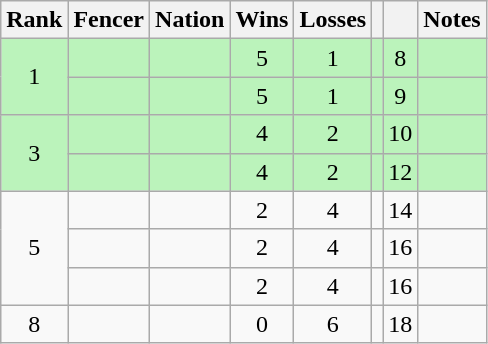<table class="wikitable sortable" style="text-align: center;">
<tr>
<th>Rank</th>
<th>Fencer</th>
<th>Nation</th>
<th>Wins</th>
<th>Losses</th>
<th></th>
<th></th>
<th>Notes</th>
</tr>
<tr style="background:#bbf3bb;">
<td rowspan=2>1</td>
<td align=left></td>
<td align=left></td>
<td>5</td>
<td>1</td>
<td></td>
<td>8</td>
<td></td>
</tr>
<tr style="background:#bbf3bb;">
<td align=left></td>
<td align=left></td>
<td>5</td>
<td>1</td>
<td></td>
<td>9</td>
<td></td>
</tr>
<tr style="background:#bbf3bb;">
<td rowspan=2>3</td>
<td align=left></td>
<td align=left></td>
<td>4</td>
<td>2</td>
<td></td>
<td>10</td>
<td></td>
</tr>
<tr style="background:#bbf3bb;">
<td align=left></td>
<td align=left></td>
<td>4</td>
<td>2</td>
<td></td>
<td>12</td>
<td></td>
</tr>
<tr>
<td rowspan=3>5</td>
<td align=left></td>
<td align=left></td>
<td>2</td>
<td>4</td>
<td></td>
<td>14</td>
<td></td>
</tr>
<tr>
<td align=left></td>
<td align=left></td>
<td>2</td>
<td>4</td>
<td></td>
<td>16</td>
<td></td>
</tr>
<tr>
<td align=left></td>
<td align=left></td>
<td>2</td>
<td>4</td>
<td></td>
<td>16</td>
<td></td>
</tr>
<tr>
<td>8</td>
<td align=left></td>
<td align=left></td>
<td>0</td>
<td>6</td>
<td></td>
<td>18</td>
<td></td>
</tr>
</table>
